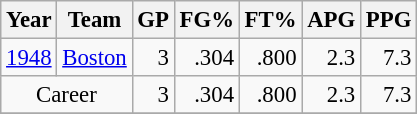<table class="wikitable sortable" style="font-size:95%; text-align:right;">
<tr>
<th>Year</th>
<th>Team</th>
<th>GP</th>
<th>FG%</th>
<th>FT%</th>
<th>APG</th>
<th>PPG</th>
</tr>
<tr>
<td style="text-align:left;"><a href='#'>1948</a></td>
<td style="text-align:left;"><a href='#'>Boston</a></td>
<td>3</td>
<td>.304</td>
<td>.800</td>
<td>2.3</td>
<td>7.3</td>
</tr>
<tr>
<td style="text-align:center;" colspan="2">Career</td>
<td>3</td>
<td>.304</td>
<td>.800</td>
<td>2.3</td>
<td>7.3</td>
</tr>
<tr>
</tr>
</table>
